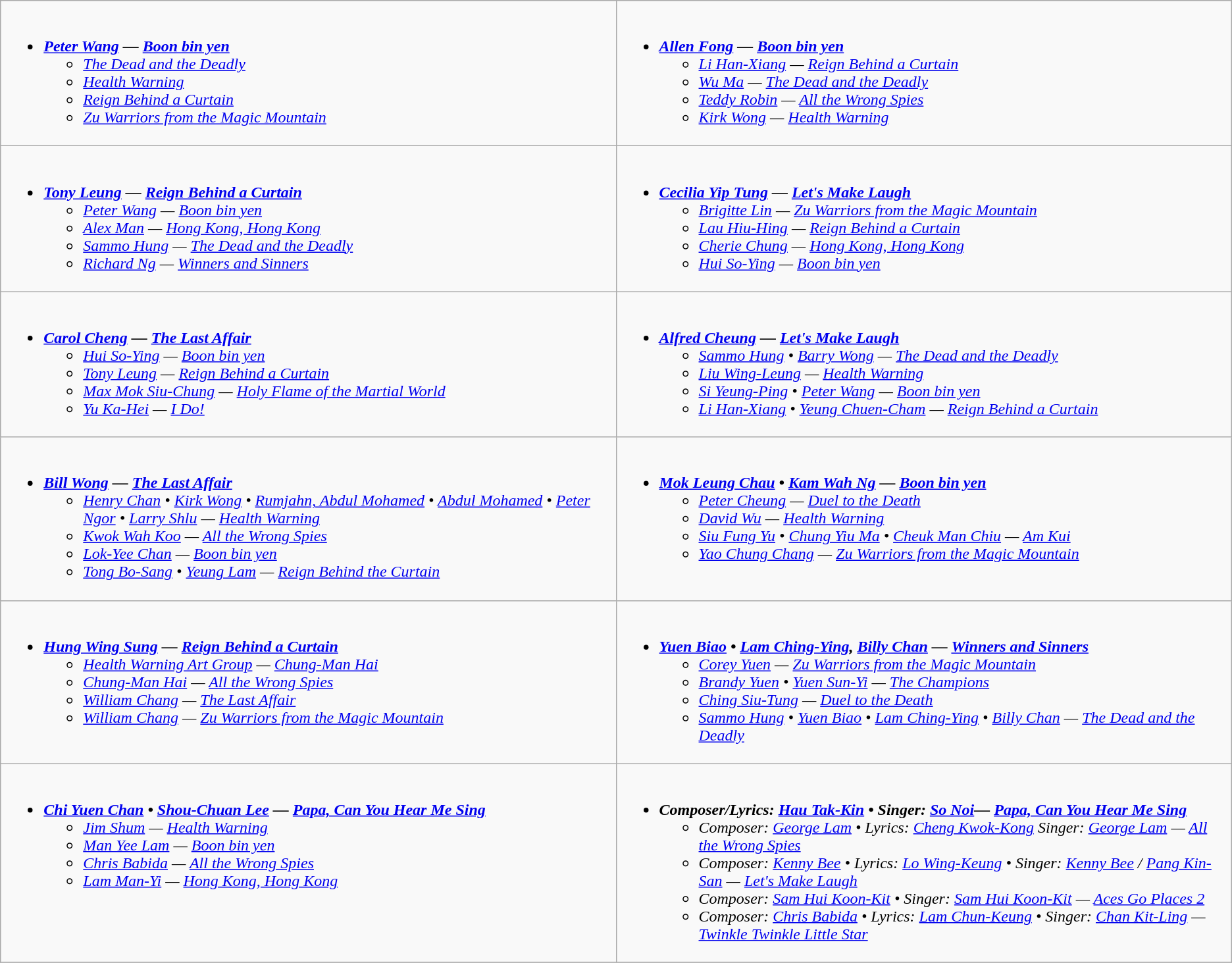<table class=wikitable>
<tr>
<td valign="top" width="50%"><br><ul><li><strong><em><a href='#'>Peter Wang</a> — <a href='#'>Boon bin yen</a></em></strong><ul><li><em><a href='#'>The Dead and the Deadly</a></em></li><li><em><a href='#'>Health Warning</a></em></li><li><em><a href='#'>Reign Behind a Curtain</a></em></li><li><em><a href='#'>Zu Warriors from the Magic Mountain</a></em></li></ul></li></ul></td>
<td valign="top" width="50%"><br><ul><li><strong><em><a href='#'>Allen Fong</a> — <a href='#'>Boon bin yen</a></em></strong><ul><li><em><a href='#'>Li Han-Xiang</a> — <a href='#'>Reign Behind a Curtain</a></em></li><li><em><a href='#'>Wu Ma</a> — <a href='#'>The Dead and the Deadly</a></em></li><li><em><a href='#'>Teddy Robin</a> — <a href='#'>All the Wrong Spies</a></em></li><li><em><a href='#'>Kirk Wong</a> — <a href='#'>Health Warning</a></em></li></ul></li></ul></td>
</tr>
<tr>
<td valign="top" width="50%"><br><ul><li><strong><em><a href='#'>Tony Leung</a> — <a href='#'>Reign Behind a Curtain</a></em></strong><ul><li><em><a href='#'>Peter Wang</a> — <a href='#'>Boon bin yen</a></em></li><li><em><a href='#'>Alex Man</a> — <a href='#'>Hong Kong, Hong Kong</a></em></li><li><em><a href='#'>Sammo Hung</a> — <a href='#'>The Dead and the Deadly</a></em></li><li><em><a href='#'>Richard Ng</a> — <a href='#'>Winners and Sinners</a></em></li></ul></li></ul></td>
<td valign="top" width="50%"><br><ul><li><strong><em><a href='#'>Cecilia Yip Tung</a> — <a href='#'>Let's Make Laugh</a></em></strong><ul><li><em><a href='#'>Brigitte Lin</a> — <a href='#'>Zu Warriors from the Magic Mountain</a></em></li><li><em><a href='#'>Lau Hiu-Hing</a> — <a href='#'>Reign Behind a Curtain</a></em></li><li><em><a href='#'>Cherie Chung</a> — <a href='#'>Hong Kong, Hong Kong</a></em></li><li><em><a href='#'>Hui So-Ying</a> — <a href='#'>Boon bin yen</a></em></li></ul></li></ul></td>
</tr>
<tr>
<td valign="top" width="50%"><br><ul><li><strong><em><a href='#'>Carol Cheng</a> — <a href='#'>The Last Affair</a></em></strong><ul><li><em><a href='#'>Hui So-Ying</a> — <a href='#'>Boon bin yen</a></em></li><li><em><a href='#'>Tony Leung</a> — <a href='#'>Reign Behind a Curtain</a></em></li><li><em><a href='#'>Max Mok Siu-Chung</a> — <a href='#'>Holy Flame of the Martial World</a></em></li><li><em><a href='#'>Yu Ka-Hei</a> — <a href='#'>I Do!</a></em></li></ul></li></ul></td>
<td valign="top" width="50%"><br><ul><li><strong><em><a href='#'>Alfred Cheung</a> — <a href='#'>Let's Make Laugh</a></em></strong><ul><li><em><a href='#'>Sammo Hung</a> • <a href='#'>Barry Wong</a> — <a href='#'>The Dead and the Deadly</a></em></li><li><em><a href='#'>Liu Wing-Leung</a> — <a href='#'>Health Warning</a></em></li><li><em><a href='#'>Si Yeung-Ping</a> • <a href='#'>Peter Wang</a> — <a href='#'>Boon bin yen</a></em></li><li><em><a href='#'>Li Han-Xiang</a> • <a href='#'>Yeung Chuen-Cham</a> — <a href='#'>Reign Behind a Curtain</a></em></li></ul></li></ul></td>
</tr>
<tr>
<td valign="top" width="50%"><br><ul><li><strong><em><a href='#'>Bill Wong</a> — <a href='#'>The Last Affair</a></em></strong><ul><li><em><a href='#'>Henry Chan</a> • <a href='#'>Kirk Wong</a> • <a href='#'>Rumjahn, Abdul Mohamed</a> • <a href='#'>Abdul Mohamed</a> • <a href='#'>Peter Ngor</a> • <a href='#'>Larry Shlu</a> — <a href='#'>Health Warning</a></em></li><li><em><a href='#'>Kwok Wah Koo</a> — <a href='#'>All the Wrong Spies</a></em></li><li><em><a href='#'>Lok-Yee Chan</a> — <a href='#'>Boon bin yen</a></em></li><li><em><a href='#'>Tong Bo-Sang</a> • <a href='#'>Yeung Lam</a> — <a href='#'>Reign Behind the Curtain</a></em></li></ul></li></ul></td>
<td valign="top" width="50%"><br><ul><li><strong><em><a href='#'>Mok Leung Chau</a> • <a href='#'>Kam Wah Ng</a> — <a href='#'>Boon bin yen</a></em></strong><ul><li><em><a href='#'>Peter Cheung</a> — <a href='#'>Duel to the Death</a></em></li><li><em><a href='#'>David Wu</a> — <a href='#'>Health Warning</a></em></li><li><em><a href='#'>Siu Fung Yu</a> • <a href='#'>Chung Yiu Ma</a> • <a href='#'>Cheuk Man Chiu</a> — <a href='#'>Am Kui</a></em></li><li><em><a href='#'>Yao Chung Chang</a> — <a href='#'>Zu Warriors from the Magic Mountain</a></em></li></ul></li></ul></td>
</tr>
<tr>
<td valign="top" width="50%"><br><ul><li><strong><em><a href='#'>Hung Wing Sung</a> — <a href='#'>Reign Behind a Curtain</a></em></strong><ul><li><em><a href='#'>Health Warning Art Group</a> — <a href='#'>Chung-Man Hai</a></em></li><li><em><a href='#'>Chung-Man Hai</a> — <a href='#'>All the Wrong Spies</a></em></li><li><em><a href='#'>William Chang</a> — <a href='#'>The Last Affair</a></em></li><li><em><a href='#'>William Chang</a> — <a href='#'>Zu Warriors from the Magic Mountain</a></em></li></ul></li></ul></td>
<td valign="top" width="50%"><br><ul><li><strong><em><a href='#'>Yuen Biao</a> • <a href='#'>Lam Ching-Ying</a>, <a href='#'>Billy Chan</a> — <a href='#'>Winners and Sinners</a></em></strong><ul><li><em><a href='#'>Corey Yuen</a> — <a href='#'>Zu Warriors from the Magic Mountain</a></em></li><li><em><a href='#'>Brandy Yuen</a> • <a href='#'>Yuen Sun-Yi</a> — <a href='#'>The Champions</a></em></li><li><em><a href='#'>Ching Siu-Tung</a> — <a href='#'>Duel to the Death</a></em></li><li><em><a href='#'>Sammo Hung</a> • <a href='#'>Yuen Biao</a> • <a href='#'>Lam Ching-Ying</a> • <a href='#'>Billy Chan</a> — <a href='#'>The Dead and the Deadly</a></em></li></ul></li></ul></td>
</tr>
<tr>
<td valign="top" width="50%"><br><ul><li><strong><em><a href='#'>Chi Yuen Chan</a> • <a href='#'>Shou-Chuan Lee</a> — <a href='#'>Papa, Can You Hear Me Sing</a></em></strong><ul><li><em><a href='#'>Jim Shum</a> — <a href='#'>Health Warning</a></em></li><li><em><a href='#'>Man Yee Lam</a> — <a href='#'>Boon bin yen</a></em></li><li><em><a href='#'>Chris Babida</a> — <a href='#'>All the Wrong Spies</a></em></li><li><em><a href='#'>Lam Man-Yi</a> — <a href='#'>Hong Kong, Hong Kong</a></em></li></ul></li></ul></td>
<td valign="top" width="50%"><br><ul><li><strong><em>Composer/Lyrics: <a href='#'>Hau Tak-Kin</a> • Singer: <a href='#'>So Noi</a>— <a href='#'>Papa, Can You Hear Me Sing</a></em></strong><ul><li><em>Composer: <a href='#'>George Lam</a> • Lyrics: <a href='#'>Cheng Kwok-Kong</a> Singer: <a href='#'>George Lam</a> — <a href='#'>All the Wrong Spies</a></em></li><li><em>Composer: <a href='#'>Kenny Bee</a> • Lyrics: <a href='#'>Lo Wing-Keung</a> • Singer: <a href='#'>Kenny Bee</a> / <a href='#'>Pang Kin-San</a> — <a href='#'>Let's Make Laugh</a></em></li><li><em>Composer: <a href='#'>Sam Hui Koon-Kit</a> • Singer: <a href='#'>Sam Hui Koon-Kit</a> — <a href='#'>Aces Go Places 2</a></em></li><li><em>Composer: <a href='#'>Chris Babida</a> • Lyrics: <a href='#'>Lam Chun-Keung</a> • Singer: <a href='#'>Chan Kit-Ling</a> — <a href='#'>Twinkle Twinkle Little Star</a></em></li></ul></li></ul></td>
</tr>
<tr>
</tr>
</table>
